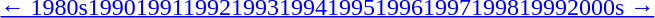<table id=toc class=toc summary=Contents>
<tr>
<th></th>
</tr>
<tr>
<td align=center><a href='#'>← 1980s</a><a href='#'>1990</a><a href='#'>1991</a><a href='#'>1992</a><a href='#'>1993</a><a href='#'>1994</a><a href='#'>1995</a><a href='#'>1996</a><a href='#'>1997</a><a href='#'>1998</a><a href='#'>1999</a><a href='#'>2000s →</a></td>
</tr>
</table>
